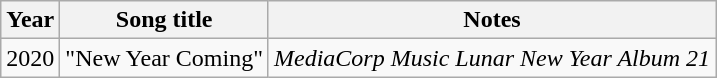<table class="wikitable sortable">
<tr>
<th>Year</th>
<th>Song title</th>
<th class="unsortable">Notes</th>
</tr>
<tr>
<td>2020</td>
<td>"New Year Coming"</td>
<td><em>MediaCorp Music Lunar New Year Album 21</em></td>
</tr>
</table>
